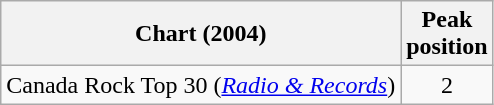<table class="wikitable sortable">
<tr>
<th>Chart (2004)</th>
<th>Peak<br>position</th>
</tr>
<tr>
<td>Canada Rock Top 30 (<em><a href='#'>Radio & Records</a></em>)</td>
<td align="center">2</td>
</tr>
</table>
